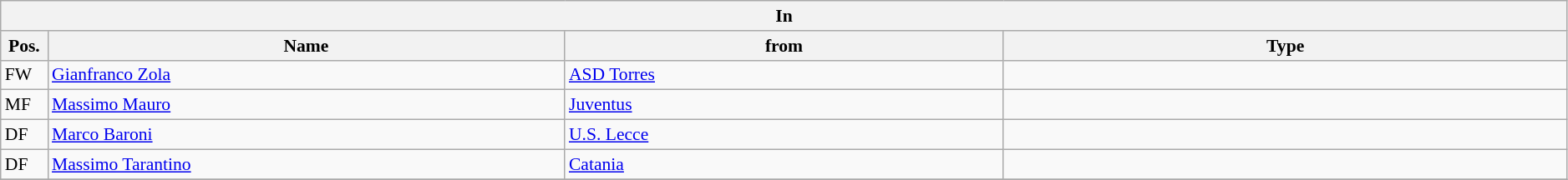<table class="wikitable" style="font-size:90%;width:99%;">
<tr>
<th colspan="4">In</th>
</tr>
<tr>
<th width=3%>Pos.</th>
<th width=33%>Name</th>
<th width=28%>from</th>
<th width=36%>Type</th>
</tr>
<tr>
<td>FW</td>
<td><a href='#'>Gianfranco Zola</a></td>
<td><a href='#'>ASD Torres</a></td>
<td></td>
</tr>
<tr>
<td>MF</td>
<td><a href='#'>Massimo Mauro</a></td>
<td><a href='#'>Juventus</a></td>
<td></td>
</tr>
<tr>
<td>DF</td>
<td><a href='#'>Marco Baroni</a></td>
<td><a href='#'>U.S. Lecce</a></td>
<td></td>
</tr>
<tr>
<td>DF</td>
<td><a href='#'>Massimo Tarantino</a></td>
<td><a href='#'>Catania</a></td>
<td></td>
</tr>
<tr>
</tr>
</table>
